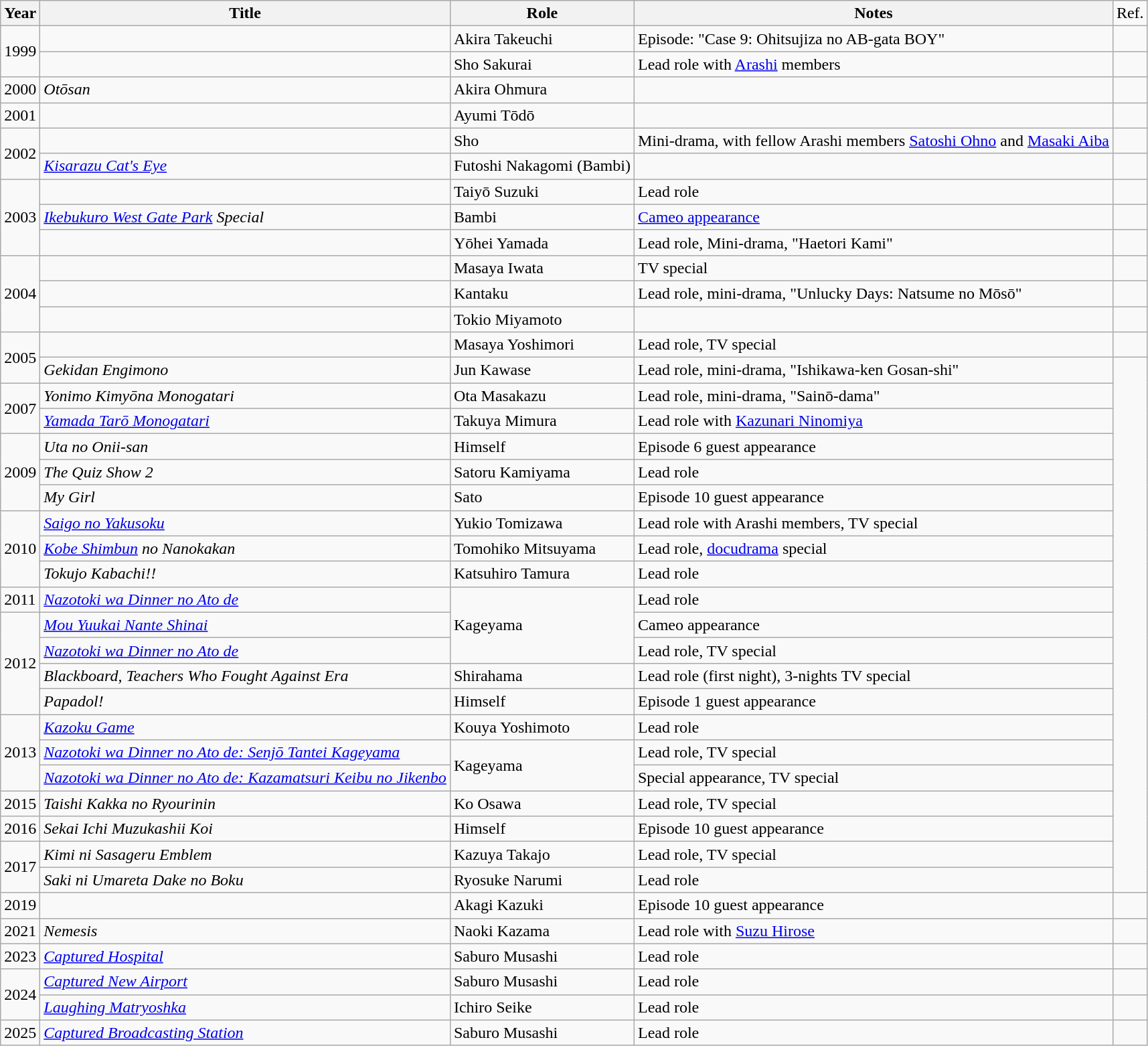<table class="wikitable sortable">
<tr>
<th>Year</th>
<th>Title</th>
<th>Role</th>
<th class="unsortable">Notes</th>
<td>Ref.</td>
</tr>
<tr>
<td rowspan="2">1999</td>
<td><em></em></td>
<td>Akira Takeuchi</td>
<td>Episode: "Case 9: Ohitsujiza no AB-gata BOY"</td>
<td></td>
</tr>
<tr>
<td><em></em></td>
<td>Sho Sakurai</td>
<td>Lead role with <a href='#'>Arashi</a> members</td>
<td></td>
</tr>
<tr>
<td>2000</td>
<td><em>Otōsan</em></td>
<td>Akira Ohmura</td>
<td></td>
<td></td>
</tr>
<tr>
<td>2001</td>
<td><em></em></td>
<td>Ayumi Tōdō</td>
<td></td>
<td></td>
</tr>
<tr>
<td rowspan="2">2002</td>
<td><em></em></td>
<td>Sho</td>
<td>Mini-drama, with fellow Arashi members <a href='#'>Satoshi Ohno</a> and <a href='#'>Masaki Aiba</a></td>
<td></td>
</tr>
<tr>
<td><em><a href='#'>Kisarazu Cat's Eye</a></em></td>
<td>Futoshi Nakagomi (Bambi)</td>
<td></td>
<td></td>
</tr>
<tr>
<td rowspan="3">2003</td>
<td><em></em></td>
<td>Taiyō Suzuki</td>
<td>Lead role</td>
<td></td>
</tr>
<tr>
<td><em><a href='#'>Ikebukuro West Gate Park</a> Special</em></td>
<td>Bambi</td>
<td><a href='#'>Cameo appearance</a></td>
<td></td>
</tr>
<tr>
<td><em></em></td>
<td>Yōhei Yamada</td>
<td>Lead role, Mini-drama, "Haetori Kami"</td>
<td></td>
</tr>
<tr>
<td rowspan="3">2004</td>
<td><em></em></td>
<td>Masaya Iwata</td>
<td>TV special</td>
<td></td>
</tr>
<tr>
<td><em></em></td>
<td>Kantaku</td>
<td>Lead role, mini-drama, "Unlucky Days: Natsume no Mōsō"</td>
<td></td>
</tr>
<tr>
<td><em></em></td>
<td>Tokio Miyamoto</td>
<td></td>
<td></td>
</tr>
<tr>
<td rowspan="2">2005</td>
<td><em></em></td>
<td>Masaya Yoshimori</td>
<td>Lead role, TV special</td>
<td></td>
</tr>
<tr>
<td><em>Gekidan Engimono</em></td>
<td>Jun Kawase</td>
<td>Lead role, mini-drama, "Ishikawa-ken Gosan-shi"</td>
</tr>
<tr>
<td rowspan="2">2007</td>
<td><em>Yonimo Kimyōna Monogatari</em></td>
<td>Ota Masakazu</td>
<td>Lead role, mini-drama, "Sainō-dama"</td>
</tr>
<tr>
<td><em><a href='#'>Yamada Tarō Monogatari</a></em></td>
<td>Takuya Mimura</td>
<td>Lead role with <a href='#'>Kazunari Ninomiya</a></td>
</tr>
<tr>
<td rowspan="3">2009</td>
<td><em>Uta no Onii-san</em></td>
<td>Himself</td>
<td>Episode 6 guest appearance</td>
</tr>
<tr>
<td><em>The Quiz Show 2</em></td>
<td>Satoru Kamiyama</td>
<td>Lead role</td>
</tr>
<tr>
<td><em>My Girl</em></td>
<td>Sato</td>
<td>Episode 10 guest appearance</td>
</tr>
<tr>
<td rowspan="3">2010</td>
<td><em><a href='#'>Saigo no Yakusoku</a></em></td>
<td>Yukio Tomizawa</td>
<td>Lead role with Arashi members, TV special</td>
</tr>
<tr>
<td><em><a href='#'>Kobe Shimbun</a> no Nanokakan</em></td>
<td>Tomohiko Mitsuyama</td>
<td>Lead role, <a href='#'>docudrama</a> special</td>
</tr>
<tr>
<td><em>Tokujo Kabachi!!</em></td>
<td>Katsuhiro Tamura</td>
<td>Lead role</td>
</tr>
<tr>
<td>2011</td>
<td><em><a href='#'>Nazotoki wa Dinner no Ato de</a></em></td>
<td rowspan="3">Kageyama</td>
<td>Lead role</td>
</tr>
<tr>
<td rowspan="4">2012</td>
<td><em><a href='#'>Mou Yuukai Nante Shinai</a></em></td>
<td>Cameo appearance</td>
</tr>
<tr>
<td><em><a href='#'>Nazotoki wa Dinner no Ato de</a></em></td>
<td>Lead role, TV special</td>
</tr>
<tr>
<td><em>Blackboard, Teachers Who Fought Against Era</em></td>
<td>Shirahama</td>
<td>Lead role (first night), 3-nights TV special</td>
</tr>
<tr>
<td><em>Papadol!</em></td>
<td>Himself</td>
<td>Episode 1 guest appearance</td>
</tr>
<tr>
<td rowspan="3">2013</td>
<td><em><a href='#'>Kazoku Game</a></em></td>
<td>Kouya Yoshimoto</td>
<td>Lead role</td>
</tr>
<tr>
<td><em><a href='#'>Nazotoki wa Dinner no Ato de: Senjō Tantei Kageyama</a></em></td>
<td rowspan="2">Kageyama</td>
<td>Lead role, TV special</td>
</tr>
<tr>
<td><em><a href='#'>Nazotoki wa Dinner no Ato de: Kazamatsuri Keibu no Jikenbo</a></em></td>
<td>Special appearance, TV special</td>
</tr>
<tr>
<td>2015</td>
<td><em>Taishi Kakka no Ryourinin</em></td>
<td>Ko Osawa</td>
<td>Lead role, TV special</td>
</tr>
<tr>
<td>2016</td>
<td><em>Sekai Ichi Muzukashii Koi</em></td>
<td>Himself</td>
<td>Episode 10 guest appearance</td>
</tr>
<tr>
<td rowspan="2">2017</td>
<td><em>Kimi ni Sasageru Emblem</em></td>
<td>Kazuya Takajo</td>
<td>Lead role, TV special</td>
</tr>
<tr>
<td><em>Saki ni Umareta Dake no Boku</em></td>
<td>Ryosuke Narumi</td>
<td>Lead role</td>
</tr>
<tr>
<td>2019</td>
<td><em></em></td>
<td>Akagi Kazuki</td>
<td>Episode 10 guest appearance</td>
<td></td>
</tr>
<tr>
<td>2021</td>
<td><em>Nemesis</em></td>
<td>Naoki Kazama</td>
<td>Lead role with <a href='#'>Suzu Hirose</a></td>
<td></td>
</tr>
<tr>
<td>2023</td>
<td><em><a href='#'>Captured Hospital</a></em></td>
<td>Saburo Musashi</td>
<td>Lead role</td>
<td></td>
</tr>
<tr>
<td rowspan="2">2024</td>
<td><em><a href='#'>Captured New Airport</a></em></td>
<td>Saburo Musashi</td>
<td>Lead role</td>
<td></td>
</tr>
<tr>
<td><em><a href='#'>Laughing Matryoshka</a></em></td>
<td>Ichiro Seike</td>
<td>Lead role</td>
<td></td>
</tr>
<tr>
<td>2025</td>
<td><em><a href='#'>Captured Broadcasting Station</a></em></td>
<td>Saburo Musashi</td>
<td>Lead role</td>
<td></td>
</tr>
</table>
